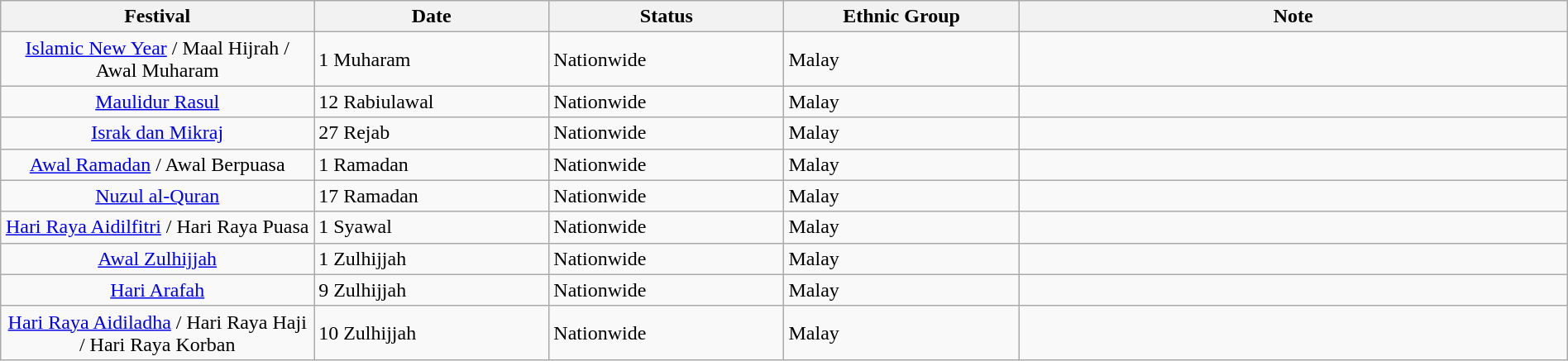<table class="wikitable" width="100%">
<tr>
<th width="20%">Festival</th>
<th width="15%">Date</th>
<th width="15%">Status</th>
<th width="15%">Ethnic Group</th>
<th width="35%">Note</th>
</tr>
<tr>
<td style="text-align:center;"><a href='#'>Islamic New Year</a> / Maal Hijrah / Awal Muharam</td>
<td>1 Muharam</td>
<td>Nationwide</td>
<td>Malay</td>
<td></td>
</tr>
<tr>
<td style="text-align:center;"><a href='#'>Maulidur Rasul</a></td>
<td>12 Rabiulawal</td>
<td>Nationwide</td>
<td>Malay</td>
<td></td>
</tr>
<tr>
<td style="text-align:center;"><a href='#'>Israk dan Mikraj</a></td>
<td>27 Rejab</td>
<td>Nationwide</td>
<td>Malay</td>
<td></td>
</tr>
<tr>
<td style="text-align:center;"><a href='#'>Awal Ramadan</a> / Awal Berpuasa</td>
<td>1 Ramadan</td>
<td>Nationwide</td>
<td>Malay</td>
<td></td>
</tr>
<tr>
<td style="text-align:center;"><a href='#'>Nuzul al-Quran</a></td>
<td>17 Ramadan</td>
<td>Nationwide</td>
<td>Malay</td>
<td></td>
</tr>
<tr>
<td style="text-align:center;"><a href='#'>Hari Raya Aidilfitri</a> / Hari Raya Puasa</td>
<td>1 Syawal</td>
<td>Nationwide</td>
<td>Malay</td>
<td></td>
</tr>
<tr>
<td style="text-align:center;"><a href='#'>Awal Zulhijjah</a></td>
<td>1 Zulhijjah</td>
<td>Nationwide</td>
<td>Malay</td>
<td></td>
</tr>
<tr>
<td style="text-align:center;"><a href='#'>Hari Arafah</a></td>
<td>9 Zulhijjah</td>
<td>Nationwide</td>
<td>Malay</td>
<td></td>
</tr>
<tr>
<td style="text-align:center;"><a href='#'>Hari Raya Aidiladha</a> / Hari Raya Haji / Hari Raya Korban</td>
<td>10 Zulhijjah</td>
<td>Nationwide</td>
<td>Malay</td>
<td></td>
</tr>
</table>
